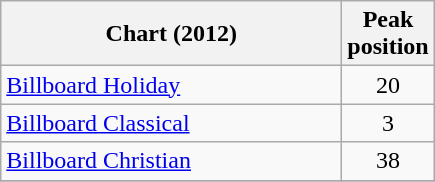<table class="wikitable sortable">
<tr>
<th style="text-align:center; width:220px;">Chart (2012)</th>
<th style="text-align:center;">Peak<br>position</th>
</tr>
<tr>
<td><a href='#'>Billboard Holiday</a></td>
<td style="text-align:center;">20</td>
</tr>
<tr>
<td><a href='#'>Billboard Classical</a></td>
<td style="text-align:center;">3</td>
</tr>
<tr>
<td><a href='#'>Billboard Christian</a></td>
<td style="text-align:center;">38</td>
</tr>
<tr>
</tr>
</table>
